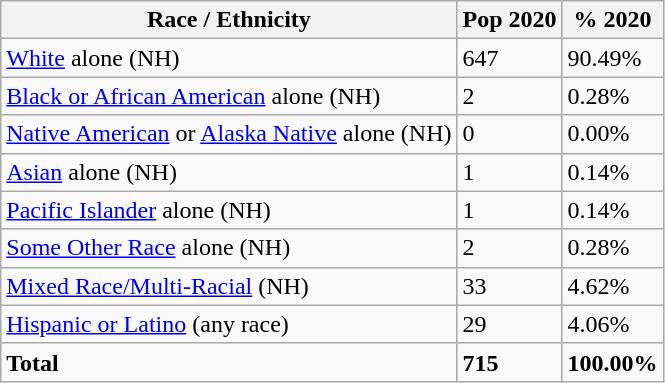<table class="wikitable">
<tr>
<th>Race / Ethnicity</th>
<th>Pop 2020</th>
<th>% 2020</th>
</tr>
<tr>
<td><a href='#'>White</a> alone (NH)</td>
<td>647</td>
<td>90.49%</td>
</tr>
<tr>
<td><a href='#'>Black or African American</a> alone (NH)</td>
<td>2</td>
<td>0.28%</td>
</tr>
<tr>
<td><a href='#'>Native American</a> or <a href='#'>Alaska Native</a> alone (NH)</td>
<td>0</td>
<td>0.00%</td>
</tr>
<tr>
<td><a href='#'>Asian</a> alone (NH)</td>
<td>1</td>
<td>0.14%</td>
</tr>
<tr>
<td><a href='#'>Pacific Islander</a> alone (NH)</td>
<td>1</td>
<td>0.14%</td>
</tr>
<tr>
<td><a href='#'>Some Other Race</a> alone (NH)</td>
<td>2</td>
<td>0.28%</td>
</tr>
<tr>
<td><a href='#'>Mixed Race/Multi-Racial</a> (NH)</td>
<td>33</td>
<td>4.62%</td>
</tr>
<tr>
<td><a href='#'>Hispanic or Latino</a> (any race)</td>
<td>29</td>
<td>4.06%</td>
</tr>
<tr>
<td><strong>Total</strong></td>
<td><strong>715</strong></td>
<td><strong>100.00%</strong></td>
</tr>
</table>
